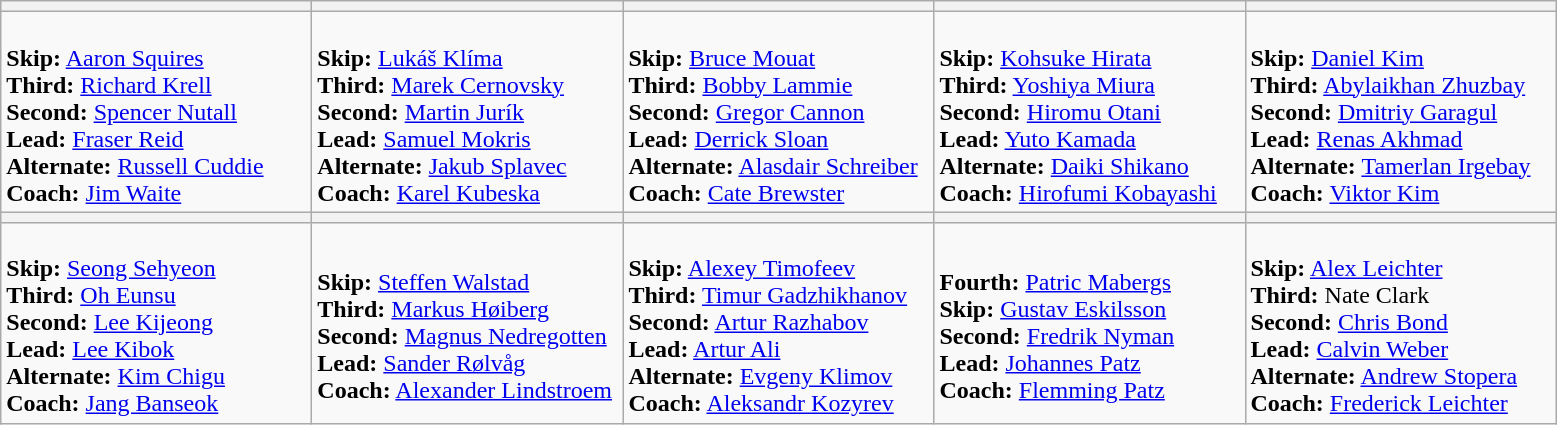<table class="wikitable">
<tr>
<th width=200></th>
<th width=200></th>
<th width=200></th>
<th width=200></th>
<th width=200></th>
</tr>
<tr>
<td><br><strong>Skip:</strong> <a href='#'>Aaron Squires</a><br>
<strong>Third:</strong> <a href='#'>Richard Krell</a><br>
<strong>Second:</strong> <a href='#'>Spencer Nutall</a><br>
<strong>Lead:</strong> <a href='#'>Fraser Reid</a><br>
<strong>Alternate:</strong> <a href='#'>Russell Cuddie</a><br>
<strong>Coach:</strong> <a href='#'>Jim Waite</a></td>
<td><br><strong>Skip:</strong> <a href='#'>Lukáš Klíma</a><br>
<strong>Third:</strong> <a href='#'>Marek Cernovsky</a><br>
<strong>Second:</strong> <a href='#'>Martin Jurík</a><br>
<strong>Lead:</strong> <a href='#'>Samuel Mokris</a><br>
<strong>Alternate:</strong> <a href='#'>Jakub Splavec</a><br>
<strong>Coach:</strong> <a href='#'>Karel Kubeska</a></td>
<td><br><strong>Skip:</strong> <a href='#'>Bruce Mouat</a><br>
<strong>Third:</strong> <a href='#'>Bobby Lammie</a><br>
<strong>Second:</strong> <a href='#'>Gregor Cannon</a><br>
<strong>Lead:</strong> <a href='#'>Derrick Sloan</a><br>
<strong>Alternate:</strong> <a href='#'>Alasdair Schreiber</a><br>
<strong>Coach:</strong> <a href='#'>Cate Brewster</a></td>
<td><br><strong>Skip:</strong> <a href='#'>Kohsuke Hirata</a><br>
<strong>Third:</strong> <a href='#'>Yoshiya Miura</a><br>
<strong>Second:</strong> <a href='#'>Hiromu Otani</a><br>
<strong>Lead:</strong> <a href='#'>Yuto Kamada</a><br>
<strong>Alternate:</strong> <a href='#'>Daiki Shikano</a><br>
<strong>Coach:</strong> <a href='#'>Hirofumi Kobayashi</a></td>
<td><br><strong>Skip:</strong> <a href='#'>Daniel Kim</a><br>
<strong>Third:</strong> <a href='#'>Abylaikhan Zhuzbay</a><br>
<strong>Second:</strong> <a href='#'>Dmitriy Garagul</a><br>
<strong>Lead:</strong> <a href='#'>Renas Akhmad</a><br>
<strong>Alternate:</strong> <a href='#'>Tamerlan Irgebay</a><br>
<strong>Coach:</strong> <a href='#'>Viktor Kim</a></td>
</tr>
<tr>
<th width=200></th>
<th width=200></th>
<th width=200></th>
<th width=200></th>
<th width=200></th>
</tr>
<tr>
<td><br><strong>Skip:</strong> <a href='#'>Seong Sehyeon</a><br>
<strong>Third:</strong> <a href='#'>Oh Eunsu</a><br>
<strong>Second:</strong> <a href='#'>Lee Kijeong</a><br>
<strong>Lead:</strong> <a href='#'>Lee Kibok</a><br>
<strong>Alternate:</strong> <a href='#'>Kim Chigu</a><br>
<strong>Coach:</strong> <a href='#'>Jang Banseok</a></td>
<td><br><strong>Skip:</strong> <a href='#'>Steffen Walstad</a><br>
<strong>Third:</strong> <a href='#'>Markus Høiberg</a><br>
<strong>Second:</strong> <a href='#'>Magnus Nedregotten</a><br>
<strong>Lead:</strong> <a href='#'>Sander Rølvåg</a><br><strong>Coach:</strong> <a href='#'>Alexander Lindstroem</a></td>
<td><br><strong>Skip:</strong> <a href='#'>Alexey Timofeev</a><br>
<strong>Third:</strong> <a href='#'>Timur Gadzhikhanov</a><br>
<strong>Second:</strong> <a href='#'>Artur Razhabov</a><br>
<strong>Lead:</strong> <a href='#'>Artur Ali</a><br>
<strong>Alternate:</strong> <a href='#'>Evgeny Klimov</a><br>
<strong>Coach:</strong> <a href='#'>Aleksandr Kozyrev</a></td>
<td><br><strong>Fourth:</strong> <a href='#'>Patric Mabergs</a><br>
<strong>Skip:</strong> <a href='#'>Gustav Eskilsson</a><br>
<strong>Second:</strong> <a href='#'>Fredrik Nyman</a><br>
<strong>Lead:</strong> <a href='#'>Johannes Patz</a><br><strong>Coach:</strong> <a href='#'>Flemming Patz</a></td>
<td><br><strong>Skip:</strong> <a href='#'>Alex Leichter</a><br>
<strong>Third:</strong> Nate Clark<br>
<strong>Second:</strong> <a href='#'>Chris Bond</a><br>
<strong>Lead:</strong> <a href='#'>Calvin Weber</a><br>
<strong>Alternate:</strong> <a href='#'>Andrew Stopera</a><br>
<strong>Coach:</strong> <a href='#'>Frederick Leichter</a></td>
</tr>
</table>
